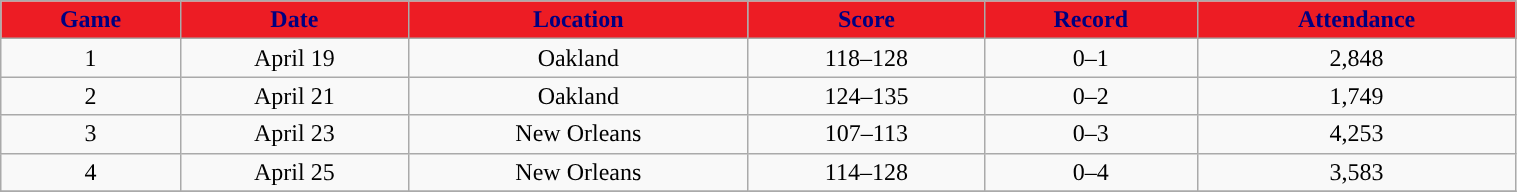<table class="wikitable" width="80%">
<tr align="center" style="background:#ED1C24;color:#000080">
<td><strong>Game</strong></td>
<td><strong>Date</strong></td>
<td><strong>Location</strong></td>
<td><strong>Score</strong></td>
<td><strong>Record</strong></td>
<td><strong>Attendance</strong></td>
</tr>
<tr align="center" bgcolor="">
<td>1</td>
<td>April 19</td>
<td>Oakland</td>
<td>118–128</td>
<td>0–1</td>
<td>2,848</td>
</tr>
<tr align="center" bgcolor="">
<td>2</td>
<td>April 21</td>
<td>Oakland</td>
<td>124–135</td>
<td>0–2</td>
<td>1,749</td>
</tr>
<tr align="center" bgcolor="">
<td>3</td>
<td>April 23</td>
<td>New Orleans</td>
<td>107–113</td>
<td>0–3</td>
<td>4,253</td>
</tr>
<tr align="center" bgcolor="">
<td>4</td>
<td>April 25</td>
<td>New Orleans</td>
<td>114–128</td>
<td>0–4</td>
<td>3,583</td>
</tr>
<tr align="center" bgcolor="">
</tr>
</table>
